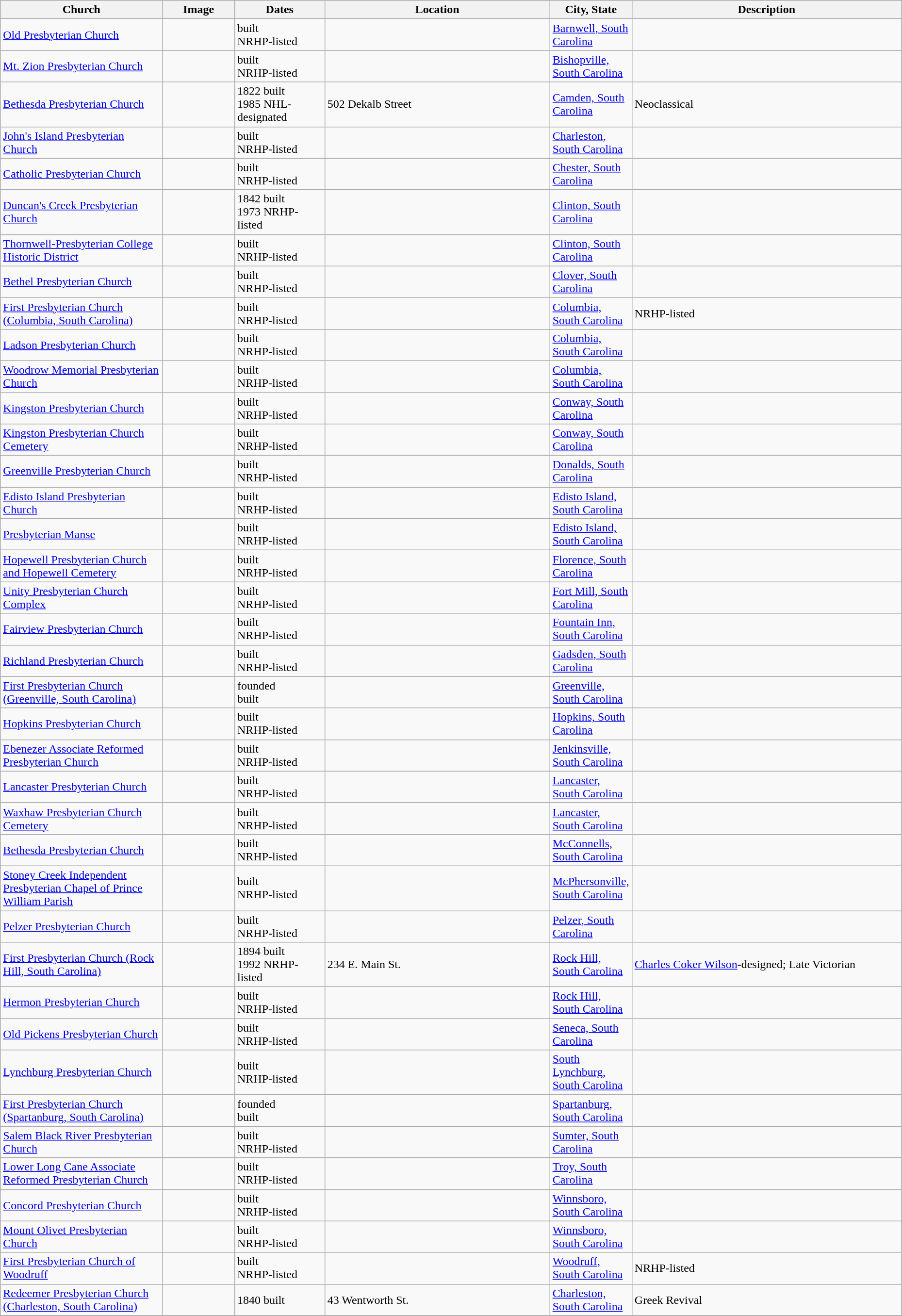<table class="wikitable sortable" style="width:98%">
<tr>
<th width = 18%><strong>Church</strong></th>
<th width = 8% class="unsortable"><strong>Image</strong></th>
<th width = 10%><strong>Dates</strong></th>
<th width = 25%><strong>Location</strong></th>
<th width = 8%><strong>City, State</strong></th>
<th class="unsortable"><strong>Description</strong></th>
</tr>
<tr>
<td><a href='#'>Old Presbyterian Church</a></td>
<td></td>
<td>built<br> NRHP-listed</td>
<td></td>
<td><a href='#'>Barnwell, South Carolina</a></td>
<td></td>
</tr>
<tr>
<td><a href='#'>Mt. Zion Presbyterian Church</a></td>
<td></td>
<td>built<br> NRHP-listed</td>
<td></td>
<td><a href='#'>Bishopville, South Carolina</a></td>
<td></td>
</tr>
<tr>
<td><a href='#'>Bethesda Presbyterian Church</a></td>
<td></td>
<td>1822 built<br> 1985 NHL-designated</td>
<td>502 Dekalb Street<br><small></small></td>
<td><a href='#'>Camden, South Carolina</a></td>
<td>Neoclassical</td>
</tr>
<tr>
<td><a href='#'>John's Island Presbyterian Church</a></td>
<td></td>
<td>built<br> NRHP-listed</td>
<td></td>
<td><a href='#'>Charleston, South Carolina</a></td>
<td></td>
</tr>
<tr>
<td><a href='#'>Catholic Presbyterian Church</a></td>
<td></td>
<td>built<br> NRHP-listed</td>
<td></td>
<td><a href='#'>Chester, South Carolina</a></td>
<td></td>
</tr>
<tr>
<td><a href='#'>Duncan's Creek Presbyterian Church</a></td>
<td></td>
<td>1842 built<br>1973 NRHP-listed</td>
<td><small></small></td>
<td><a href='#'>Clinton, South Carolina</a></td>
<td></td>
</tr>
<tr>
<td><a href='#'>Thornwell-Presbyterian College Historic District</a></td>
<td></td>
<td>built<br> NRHP-listed</td>
<td></td>
<td><a href='#'>Clinton, South Carolina</a></td>
<td></td>
</tr>
<tr>
<td><a href='#'>Bethel Presbyterian Church</a></td>
<td></td>
<td>built<br> NRHP-listed</td>
<td></td>
<td><a href='#'>Clover, South Carolina</a></td>
<td></td>
</tr>
<tr>
<td><a href='#'>First Presbyterian Church (Columbia, South Carolina)</a></td>
<td></td>
<td>built<br> NRHP-listed</td>
<td></td>
<td><a href='#'>Columbia, South Carolina</a></td>
<td>NRHP-listed</td>
</tr>
<tr>
<td><a href='#'>Ladson Presbyterian Church</a></td>
<td></td>
<td>built<br> NRHP-listed</td>
<td></td>
<td><a href='#'>Columbia, South Carolina</a></td>
<td></td>
</tr>
<tr>
<td><a href='#'>Woodrow Memorial Presbyterian Church</a></td>
<td></td>
<td>built<br> NRHP-listed</td>
<td></td>
<td><a href='#'>Columbia, South Carolina</a></td>
<td></td>
</tr>
<tr>
<td><a href='#'>Kingston Presbyterian Church</a></td>
<td></td>
<td>built<br> NRHP-listed</td>
<td></td>
<td><a href='#'>Conway, South Carolina</a></td>
<td></td>
</tr>
<tr>
<td><a href='#'>Kingston Presbyterian Church Cemetery</a></td>
<td></td>
<td>built<br> NRHP-listed</td>
<td></td>
<td><a href='#'>Conway, South Carolina</a></td>
<td></td>
</tr>
<tr>
<td><a href='#'>Greenville Presbyterian Church</a></td>
<td></td>
<td>built<br> NRHP-listed</td>
<td></td>
<td><a href='#'>Donalds, South Carolina</a></td>
<td></td>
</tr>
<tr>
<td><a href='#'>Edisto Island Presbyterian Church</a></td>
<td></td>
<td>built<br> NRHP-listed</td>
<td></td>
<td><a href='#'>Edisto Island, South Carolina</a></td>
<td></td>
</tr>
<tr>
<td><a href='#'>Presbyterian Manse</a></td>
<td></td>
<td>built<br> NRHP-listed</td>
<td></td>
<td><a href='#'>Edisto Island, South Carolina</a></td>
<td></td>
</tr>
<tr>
<td><a href='#'>Hopewell Presbyterian Church and Hopewell Cemetery</a></td>
<td></td>
<td>built<br> NRHP-listed</td>
<td></td>
<td><a href='#'>Florence, South Carolina</a></td>
<td></td>
</tr>
<tr>
<td><a href='#'>Unity Presbyterian Church Complex</a></td>
<td></td>
<td>built<br> NRHP-listed</td>
<td></td>
<td><a href='#'>Fort Mill, South Carolina</a></td>
<td></td>
</tr>
<tr>
<td><a href='#'>Fairview Presbyterian Church</a></td>
<td></td>
<td>built<br> NRHP-listed</td>
<td></td>
<td><a href='#'>Fountain Inn, South Carolina</a></td>
<td></td>
</tr>
<tr>
<td><a href='#'>Richland Presbyterian Church</a></td>
<td></td>
<td>built<br> NRHP-listed</td>
<td></td>
<td><a href='#'>Gadsden, South Carolina</a></td>
<td></td>
</tr>
<tr>
<td><a href='#'>First Presbyterian Church (Greenville, South Carolina)</a></td>
<td></td>
<td>founded<br> built</td>
<td></td>
<td><a href='#'>Greenville, South Carolina</a></td>
<td></td>
</tr>
<tr>
<td><a href='#'>Hopkins Presbyterian Church</a></td>
<td></td>
<td>built<br> NRHP-listed</td>
<td></td>
<td><a href='#'>Hopkins, South Carolina</a></td>
<td></td>
</tr>
<tr>
<td><a href='#'>Ebenezer Associate Reformed Presbyterian Church</a></td>
<td></td>
<td>built<br> NRHP-listed</td>
<td></td>
<td><a href='#'>Jenkinsville, South Carolina</a></td>
<td></td>
</tr>
<tr>
<td><a href='#'>Lancaster Presbyterian Church</a></td>
<td></td>
<td>built<br> NRHP-listed</td>
<td></td>
<td><a href='#'>Lancaster, South Carolina</a></td>
<td></td>
</tr>
<tr>
<td><a href='#'>Waxhaw Presbyterian Church Cemetery</a></td>
<td></td>
<td>built<br> NRHP-listed</td>
<td></td>
<td><a href='#'>Lancaster, South Carolina</a></td>
<td></td>
</tr>
<tr>
<td><a href='#'>Bethesda Presbyterian Church</a></td>
<td></td>
<td>built<br> NRHP-listed</td>
<td></td>
<td><a href='#'>McConnells, South Carolina</a></td>
<td></td>
</tr>
<tr>
<td><a href='#'>Stoney Creek Independent Presbyterian Chapel of Prince William Parish</a></td>
<td></td>
<td>built<br> NRHP-listed</td>
<td></td>
<td><a href='#'>McPhersonville, South Carolina</a></td>
<td></td>
</tr>
<tr>
<td><a href='#'>Pelzer Presbyterian Church</a></td>
<td></td>
<td>built<br> NRHP-listed</td>
<td></td>
<td><a href='#'>Pelzer, South Carolina</a></td>
<td></td>
</tr>
<tr>
<td><a href='#'>First Presbyterian Church (Rock Hill, South Carolina)</a></td>
<td></td>
<td>1894 built<br>1992 NRHP-listed</td>
<td>234 E. Main St.<br><small></small></td>
<td><a href='#'>Rock Hill, South Carolina</a></td>
<td><a href='#'>Charles Coker Wilson</a>-designed; Late Victorian</td>
</tr>
<tr>
<td><a href='#'>Hermon Presbyterian Church</a></td>
<td></td>
<td>built<br> NRHP-listed</td>
<td></td>
<td><a href='#'>Rock Hill, South Carolina</a></td>
<td></td>
</tr>
<tr>
<td><a href='#'>Old Pickens Presbyterian Church</a></td>
<td></td>
<td>built<br> NRHP-listed</td>
<td></td>
<td><a href='#'>Seneca, South Carolina</a></td>
<td></td>
</tr>
<tr>
<td><a href='#'>Lynchburg Presbyterian Church</a></td>
<td></td>
<td>built<br> NRHP-listed</td>
<td></td>
<td><a href='#'>South Lynchburg, South Carolina</a></td>
<td></td>
</tr>
<tr>
<td><a href='#'>First Presbyterian Church (Spartanburg, South Carolina)</a></td>
<td></td>
<td>founded<br> built</td>
<td></td>
<td><a href='#'>Spartanburg, South Carolina</a></td>
<td></td>
</tr>
<tr>
<td><a href='#'>Salem Black River Presbyterian Church</a></td>
<td></td>
<td>built<br> NRHP-listed</td>
<td></td>
<td><a href='#'>Sumter, South Carolina</a></td>
<td></td>
</tr>
<tr>
<td><a href='#'>Lower Long Cane Associate Reformed Presbyterian Church</a></td>
<td></td>
<td>built<br> NRHP-listed</td>
<td></td>
<td><a href='#'>Troy, South Carolina</a></td>
<td></td>
</tr>
<tr>
<td><a href='#'>Concord Presbyterian Church</a></td>
<td></td>
<td>built<br> NRHP-listed</td>
<td></td>
<td><a href='#'>Winnsboro, South Carolina</a></td>
<td></td>
</tr>
<tr>
<td><a href='#'>Mount Olivet Presbyterian Church</a></td>
<td></td>
<td>built<br> NRHP-listed</td>
<td></td>
<td><a href='#'>Winnsboro, South Carolina</a></td>
<td></td>
</tr>
<tr>
<td><a href='#'>First Presbyterian Church of Woodruff</a></td>
<td></td>
<td>built<br> NRHP-listed</td>
<td></td>
<td><a href='#'>Woodruff, South Carolina</a></td>
<td>NRHP-listed</td>
</tr>
<tr>
<td><a href='#'>Redeemer Presbyterian Church (Charleston, South Carolina)</a></td>
<td></td>
<td>1840 built<br></td>
<td>43 Wentworth St.<br></td>
<td><a href='#'>Charleston, South Carolina</a></td>
<td>Greek Revival</td>
</tr>
<tr>
</tr>
</table>
